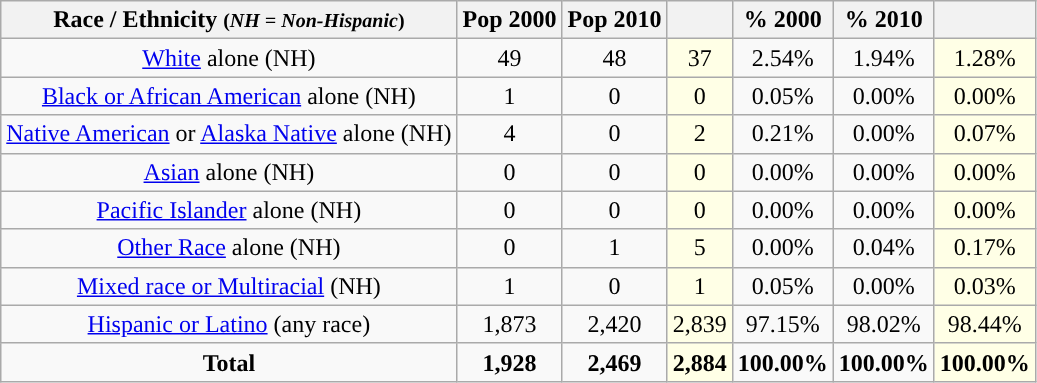<table class="wikitable" style="text-align:center;">
<tr>
<th>Race / Ethnicity <small>(<em>NH = Non-Hispanic</em>)</small></th>
<th>Pop 2000</th>
<th>Pop 2010</th>
<th></th>
<th>% 2000</th>
<th>% 2010</th>
<th></th>
</tr>
<tr>
<td><a href='#'>White</a> alone (NH)</td>
<td>49</td>
<td>48</td>
<td style='background: #ffffe6;'>37</td>
<td>2.54%</td>
<td>1.94%</td>
<td style='background: #ffffe6;'>1.28%</td>
</tr>
<tr>
<td><a href='#'>Black or African American</a> alone (NH)</td>
<td>1</td>
<td>0</td>
<td style='background: #ffffe6;'>0</td>
<td>0.05%</td>
<td>0.00%</td>
<td style='background: #ffffe6;'>0.00%</td>
</tr>
<tr>
<td><a href='#'>Native American</a> or <a href='#'>Alaska Native</a> alone (NH)</td>
<td>4</td>
<td>0</td>
<td style='background: #ffffe6;'>2</td>
<td>0.21%</td>
<td>0.00%</td>
<td style='background: #ffffe6;'>0.07%</td>
</tr>
<tr>
<td><a href='#'>Asian</a> alone (NH)</td>
<td>0</td>
<td>0</td>
<td style='background: #ffffe6;'>0</td>
<td>0.00%</td>
<td>0.00%</td>
<td style='background: #ffffe6;'>0.00%</td>
</tr>
<tr>
<td><a href='#'>Pacific Islander</a> alone (NH)</td>
<td>0</td>
<td>0</td>
<td style='background: #ffffe6;'>0</td>
<td>0.00%</td>
<td>0.00%</td>
<td style='background: #ffffe6;'>0.00%</td>
</tr>
<tr>
<td><a href='#'>Other Race</a> alone (NH)</td>
<td>0</td>
<td>1</td>
<td style='background: #ffffe6;'>5</td>
<td>0.00%</td>
<td>0.04%</td>
<td style='background: #ffffe6;'>0.17%</td>
</tr>
<tr>
<td><a href='#'>Mixed race or Multiracial</a> (NH)</td>
<td>1</td>
<td>0</td>
<td style='background: #ffffe6;'>1</td>
<td>0.05%</td>
<td>0.00%</td>
<td style='background: #ffffe6;'>0.03%</td>
</tr>
<tr>
<td><a href='#'>Hispanic or Latino</a> (any race)</td>
<td>1,873</td>
<td>2,420</td>
<td style='background: #ffffe6;'>2,839</td>
<td>97.15%</td>
<td>98.02%</td>
<td style='background: #ffffe6;'>98.44%</td>
</tr>
<tr>
<td><strong>Total</strong></td>
<td><strong>1,928</strong></td>
<td><strong>2,469</strong></td>
<td style='background: #ffffe6;'><strong>2,884</strong></td>
<td><strong>100.00%</strong></td>
<td><strong>100.00%</strong></td>
<td style='background: #ffffe6;'><strong>100.00%</strong></td>
</tr>
</table>
